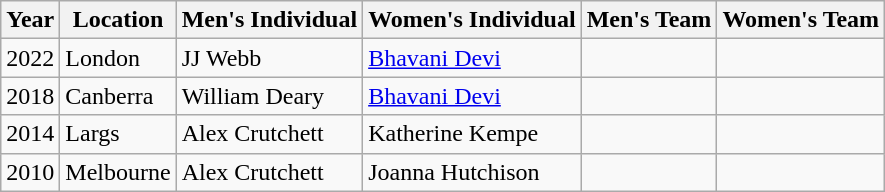<table class="wikitable sortable">
<tr>
<th>Year</th>
<th>Location</th>
<th>Men's Individual</th>
<th>Women's Individual</th>
<th>Men's Team</th>
<th>Women's Team</th>
</tr>
<tr>
<td>2022</td>
<td> London</td>
<td> JJ Webb</td>
<td> <a href='#'>Bhavani Devi</a></td>
<td></td>
<td></td>
</tr>
<tr>
<td>2018</td>
<td> Canberra</td>
<td> William Deary</td>
<td> <a href='#'>Bhavani Devi</a></td>
<td></td>
<td></td>
</tr>
<tr>
<td>2014</td>
<td> Largs</td>
<td> Alex Crutchett</td>
<td> Katherine Kempe</td>
<td></td>
<td></td>
</tr>
<tr>
<td>2010</td>
<td> Melbourne</td>
<td> Alex Crutchett</td>
<td> Joanna Hutchison</td>
<td></td>
<td></td>
</tr>
</table>
